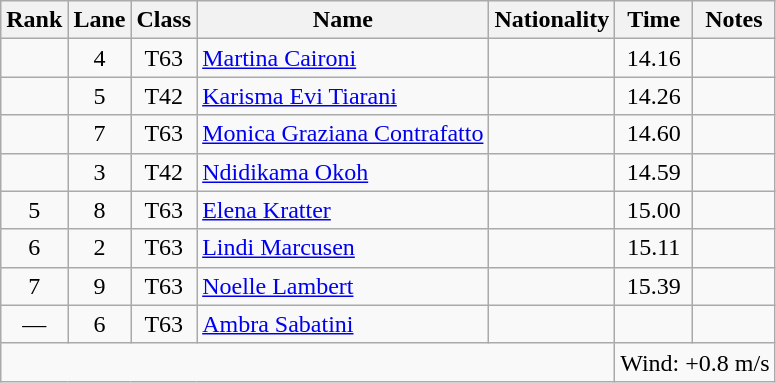<table class="wikitable sortable" style="text-align:center">
<tr>
<th>Rank</th>
<th>Lane</th>
<th>Class</th>
<th>Name</th>
<th>Nationality</th>
<th>Time</th>
<th>Notes</th>
</tr>
<tr>
<td></td>
<td>4</td>
<td>T63</td>
<td align="left"><a href='#'>Martina Caironi</a></td>
<td align="left"></td>
<td>14.16</td>
<td></td>
</tr>
<tr>
<td></td>
<td>5</td>
<td>T42</td>
<td align="left"><a href='#'>Karisma Evi Tiarani</a></td>
<td align="left"></td>
<td>14.26</td>
<td></td>
</tr>
<tr>
<td></td>
<td>7</td>
<td>T63</td>
<td align="left"><a href='#'>Monica Graziana Contrafatto</a></td>
<td align="left"></td>
<td>14.60</td>
<td></td>
</tr>
<tr>
<td></td>
<td>3</td>
<td>T42</td>
<td align="left"><a href='#'>Ndidikama Okoh</a></td>
<td align="left"></td>
<td>14.59</td>
<td></td>
</tr>
<tr>
<td>5</td>
<td>8</td>
<td>T63</td>
<td align="left"><a href='#'>Elena Kratter</a></td>
<td align="left"></td>
<td>15.00</td>
<td></td>
</tr>
<tr>
<td>6</td>
<td>2</td>
<td>T63</td>
<td align="left"><a href='#'>Lindi Marcusen</a></td>
<td align="left"></td>
<td>15.11</td>
<td></td>
</tr>
<tr>
<td>7</td>
<td>9</td>
<td>T63</td>
<td align="left"><a href='#'>Noelle Lambert</a></td>
<td align="left"></td>
<td>15.39</td>
<td></td>
</tr>
<tr>
<td>—</td>
<td>6</td>
<td>T63</td>
<td align="left"><a href='#'>Ambra Sabatini</a></td>
<td align="left"></td>
<td></td>
<td></td>
</tr>
<tr class="sortbottom">
<td colspan="5"></td>
<td colspan="2" style="text-align:left;">Wind: +0.8 m/s</td>
</tr>
</table>
